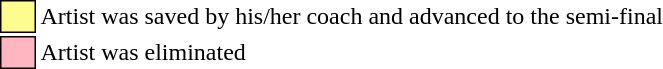<table class="toccolours"style="font-size: 100%; white-space: nowrap">
<tr>
<td style="background:#fdfc8f; border:1px solid black">     </td>
<td>Artist was saved by his/her coach and advanced to the semi-final</td>
</tr>
<tr>
<td style="background:lightpink; border:1px solid black">     </td>
<td>Artist was eliminated</td>
</tr>
</table>
